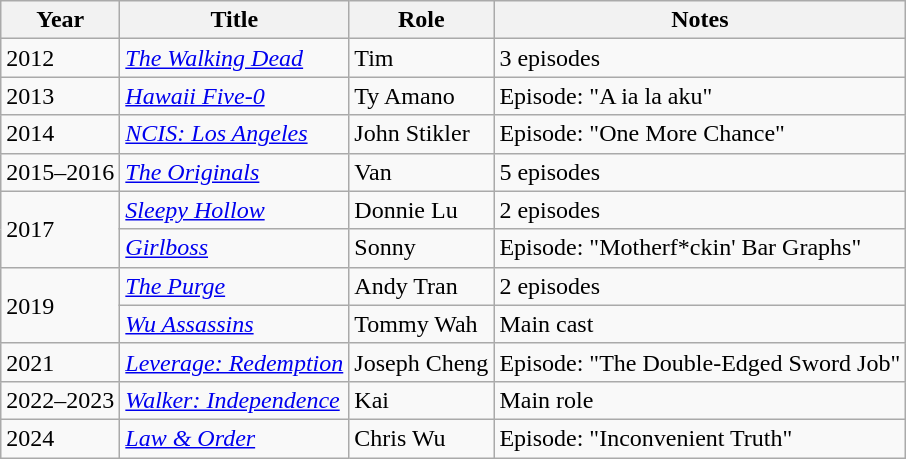<table class="wikitable sortable">
<tr>
<th>Year</th>
<th>Title</th>
<th>Role</th>
<th class="unsortable">Notes</th>
</tr>
<tr>
<td>2012</td>
<td><em><a href='#'>The Walking Dead</a></em></td>
<td>Tim</td>
<td>3 episodes</td>
</tr>
<tr>
<td>2013</td>
<td><em><a href='#'>Hawaii Five-0</a></em></td>
<td>Ty Amano</td>
<td>Episode: "A ia la aku"</td>
</tr>
<tr>
<td>2014</td>
<td><em><a href='#'>NCIS: Los Angeles</a></em></td>
<td>John Stikler</td>
<td>Episode: "One More Chance"</td>
</tr>
<tr>
<td>2015–2016</td>
<td><em><a href='#'>The Originals</a></em></td>
<td>Van</td>
<td>5 episodes</td>
</tr>
<tr>
<td rowspan="2">2017</td>
<td><em><a href='#'>Sleepy Hollow</a></em></td>
<td>Donnie Lu</td>
<td>2 episodes</td>
</tr>
<tr>
<td><em><a href='#'>Girlboss</a></em></td>
<td>Sonny</td>
<td>Episode: "Motherf*ckin' Bar Graphs"</td>
</tr>
<tr>
<td rowspan="2">2019</td>
<td><em><a href='#'>The Purge</a></em></td>
<td>Andy Tran</td>
<td>2 episodes</td>
</tr>
<tr>
<td><em><a href='#'>Wu Assassins</a></em></td>
<td>Tommy Wah</td>
<td>Main cast</td>
</tr>
<tr>
<td>2021</td>
<td><em><a href='#'>Leverage: Redemption</a></em></td>
<td>Joseph Cheng</td>
<td>Episode: "The Double-Edged Sword Job"</td>
</tr>
<tr>
<td>2022–2023</td>
<td><em><a href='#'>Walker: Independence</a></em></td>
<td>Kai</td>
<td>Main role</td>
</tr>
<tr>
<td>2024</td>
<td><em><a href='#'>Law & Order</a></em></td>
<td>Chris Wu</td>
<td>Episode: "Inconvenient Truth"</td>
</tr>
</table>
